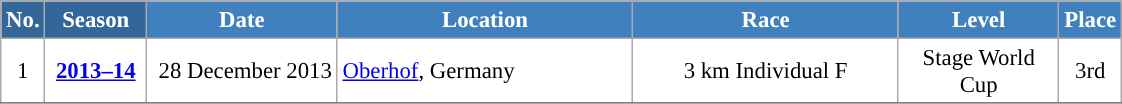<table class="wikitable sortable" style="font-size:95%; text-align:center; border:grey solid 1px; border-collapse:collapse; background:#ffffff;">
<tr style="background:#efefef;">
<th style="background-color:#369; color:white;">No.</th>
<th style="background-color:#369; color:white;">Season</th>
<th style="background-color:#4180be; color:white; width:120px;">Date</th>
<th style="background-color:#4180be; color:white; width:190px;">Location</th>
<th style="background-color:#4180be; color:white; width:170px;">Race</th>
<th style="background-color:#4180be; color:white; width:100px;">Level</th>
<th style="background-color:#4180be; color:white;">Place</th>
</tr>
<tr>
<td align=center>1</td>
<td rowspan=1 align=center><strong> <a href='#'>2013–14</a> </strong></td>
<td align=right>28 December 2013</td>
<td align=left> <a href='#'>Oberhof</a>, Germany</td>
<td>3 km Individual F</td>
<td>Stage World Cup</td>
<td>3rd</td>
</tr>
<tr>
</tr>
</table>
